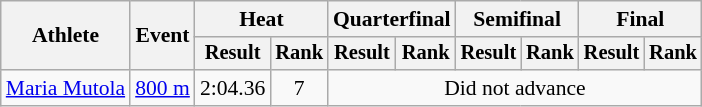<table class="wikitable" style="font-size:90%">
<tr>
<th rowspan="2">Athlete</th>
<th rowspan="2">Event</th>
<th colspan="2">Heat</th>
<th colspan="2">Quarterfinal</th>
<th colspan="2">Semifinal</th>
<th colspan="2">Final</th>
</tr>
<tr style="font-size:95%">
<th>Result</th>
<th>Rank</th>
<th>Result</th>
<th>Rank</th>
<th>Result</th>
<th>Rank</th>
<th>Result</th>
<th>Rank</th>
</tr>
<tr align=center>
<td align=left><a href='#'>Maria Mutola</a></td>
<td align=left><a href='#'>800 m</a></td>
<td>2:04.36</td>
<td>7</td>
<td colspan=6>Did not advance</td>
</tr>
</table>
